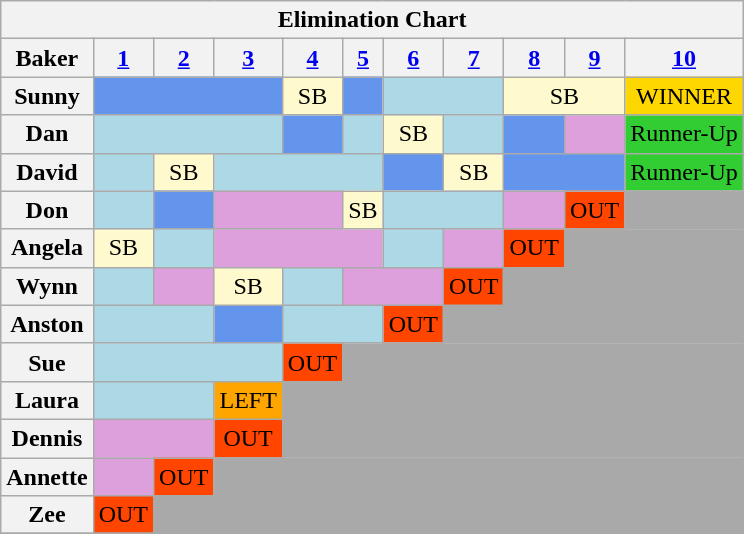<table class="wikitable" style="text-align:center">
<tr>
<th colspan="11">Elimination Chart</th>
</tr>
<tr>
<th>Baker</th>
<th><a href='#'>1</a></th>
<th><a href='#'>2</a></th>
<th><a href='#'>3</a></th>
<th><a href='#'>4</a></th>
<th><a href='#'>5</a></th>
<th><a href='#'>6</a></th>
<th><a href='#'>7</a></th>
<th><a href='#'>8</a></th>
<th><a href='#'>9</a></th>
<th><a href='#'>10</a></th>
</tr>
<tr>
<th>Sunny</th>
<td colspan="3" style="background:CornflowerBlue;"></td>
<td style="background:LemonChiffon;">SB</td>
<td style="background:CornflowerBlue;"></td>
<td colspan="2" style="background:LightBlue;"></td>
<td colspan="2" style="background:LemonChiffon;">SB</td>
<td style="background:Gold;">WINNER</td>
</tr>
<tr>
<th>Dan</th>
<td colspan="3" style="background:LightBlue;"></td>
<td style="background:CornflowerBlue;"></td>
<td style="background:LightBlue;"></td>
<td style="background:LemonChiffon;">SB</td>
<td style="background:LightBlue;"></td>
<td style="background:CornflowerBlue;"></td>
<td style="background:Plum;"></td>
<td style="background:LimeGreen;">Runner-Up</td>
</tr>
<tr>
<th>David</th>
<td style="background:LightBlue;"></td>
<td style="background:LemonChiffon;">SB</td>
<td colspan="3" style="background:LightBlue;"></td>
<td style="background:CornflowerBlue;"></td>
<td style="background:LemonChiffon;">SB</td>
<td colspan="2" style="background:CornflowerBlue;"></td>
<td style="background:LimeGreen;">Runner-Up</td>
</tr>
<tr>
<th>Don</th>
<td style="background:LightBlue;"></td>
<td style="background:CornflowerBlue;"></td>
<td colspan="2" style="background:Plum;"></td>
<td style="background:LemonChiffon;">SB</td>
<td colspan="2" style="background:LightBlue;"></td>
<td style="background:Plum;"></td>
<td style="background:OrangeRed;">OUT</td>
<td style="background:DarkGrey;"></td>
</tr>
<tr>
<th>Angela</th>
<td style="background:LemonChiffon;">SB</td>
<td style="background:LightBlue;"></td>
<td colspan="3" style="background:Plum;"></td>
<td style="background:LightBlue;"></td>
<td style="background:Plum;"></td>
<td style="background:OrangeRed;">OUT</td>
<td colspan="2" style="background:DarkGrey;"></td>
</tr>
<tr>
<th>Wynn</th>
<td style="background:LightBlue;"></td>
<td style="background:Plum;"></td>
<td style="background:LemonChiffon;">SB</td>
<td style="background:LightBlue;"></td>
<td colspan="2" style="background:Plum;"></td>
<td style="background:OrangeRed;">OUT</td>
<td colspan="3" style="background:DarkGrey;"></td>
</tr>
<tr>
<th>Anston</th>
<td colspan="2" style="background:LightBlue;"></td>
<td style="background:CornflowerBlue;"></td>
<td colspan="2" style="background:LightBlue;"></td>
<td style="background:OrangeRed;">OUT</td>
<td colspan="4" style="background:DarkGrey;"></td>
</tr>
<tr>
<th>Sue</th>
<td colspan="3" style="background:LightBlue;"></td>
<td style="background:OrangeRed;">OUT</td>
<td colspan="6" style="background:DarkGrey;"></td>
</tr>
<tr>
<th>Laura</th>
<td colspan="2" style="background:LightBlue;"></td>
<td style="background:Orange;">LEFT</td>
<td colspan="7" style="background:DarkGrey;"></td>
</tr>
<tr>
<th>Dennis</th>
<td colspan="2" style="background:Plum;"></td>
<td style="background:OrangeRed;">OUT</td>
<td colspan="7" style="background:DarkGrey;"></td>
</tr>
<tr>
<th>Annette</th>
<td style="background:Plum;"></td>
<td style="background:OrangeRed;">OUT</td>
<td colspan="8" style="background:DarkGrey;"></td>
</tr>
<tr>
<th>Zee</th>
<td style="background:OrangeRed;">OUT</td>
<td colspan="9" style="background:DarkGrey;"></td>
</tr>
<tr>
</tr>
</table>
